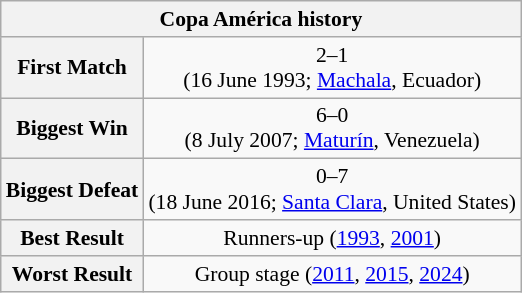<table class="wikitable collapsible collapsed" style="text-align: center; font-size:90%">
<tr>
<th colspan=2>Copa América history</th>
</tr>
<tr>
<th>First Match</th>
<td> 2–1 <br> (16 June 1993; <a href='#'>Machala</a>, Ecuador)</td>
</tr>
<tr>
<th>Biggest Win</th>
<td> 6–0 <br> (8 July 2007; <a href='#'>Maturín</a>, Venezuela)</td>
</tr>
<tr>
<th>Biggest Defeat</th>
<td> 0–7 <br> (18 June 2016; <a href='#'>Santa Clara</a>, United States)</td>
</tr>
<tr>
<th>Best Result</th>
<td>Runners-up (<a href='#'>1993</a>, <a href='#'>2001</a>)</td>
</tr>
<tr>
<th>Worst Result</th>
<td>Group stage (<a href='#'>2011</a>, <a href='#'>2015</a>, <a href='#'>2024</a>)</td>
</tr>
</table>
